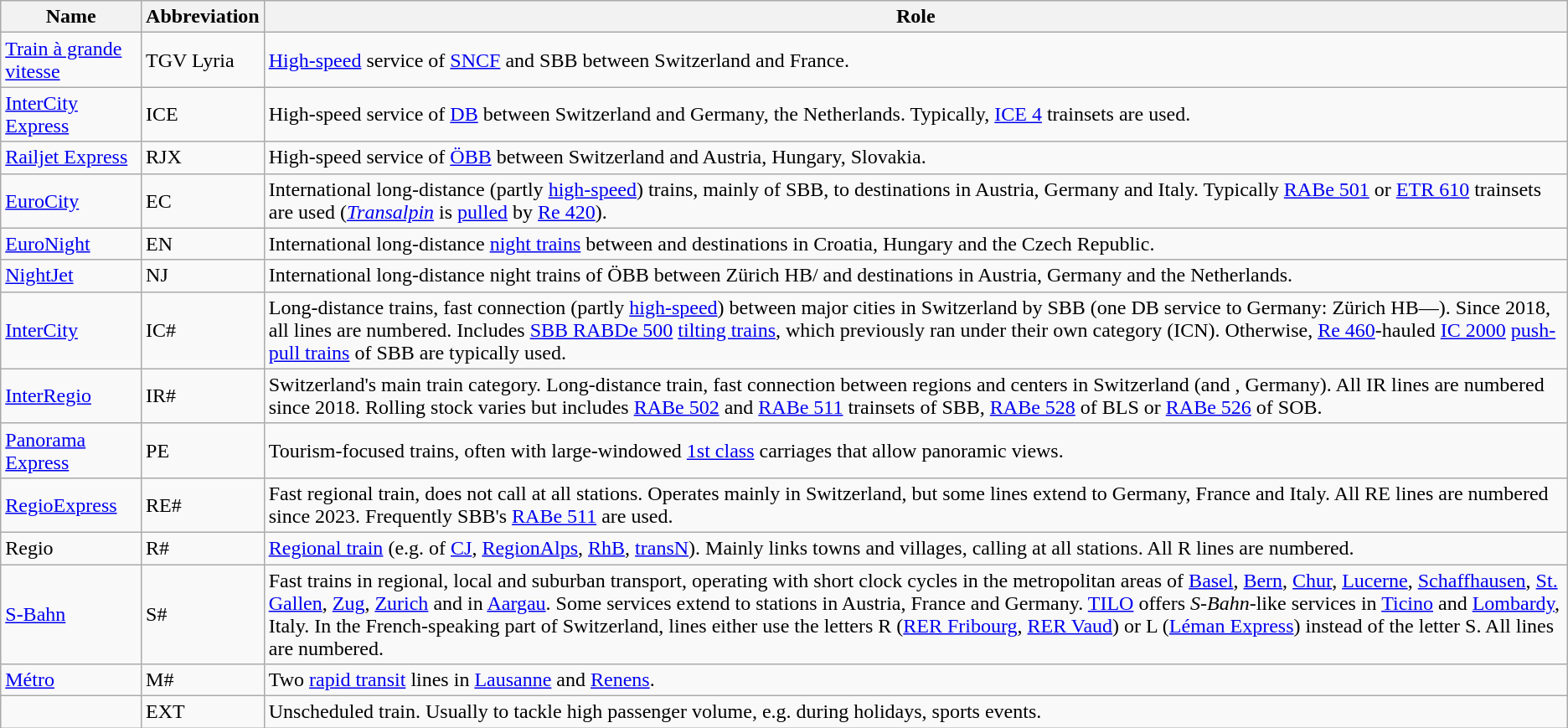<table class="wikitable">
<tr>
<th>Name</th>
<th>Abbreviation</th>
<th>Role</th>
</tr>
<tr>
<td><a href='#'>Train à grande vitesse</a></td>
<td>TGV Lyria</td>
<td><a href='#'>High-speed</a> service of <a href='#'>SNCF</a> and SBB between Switzerland and France.</td>
</tr>
<tr>
<td><a href='#'>InterCity Express</a></td>
<td>ICE</td>
<td>High-speed service of <a href='#'>DB</a> between Switzerland and Germany, the Netherlands. Typically, <a href='#'>ICE 4</a> trainsets are used.</td>
</tr>
<tr>
<td><a href='#'>Railjet Express</a></td>
<td>RJX</td>
<td>High-speed service of <a href='#'>ÖBB</a> between Switzerland and Austria, Hungary, Slovakia.</td>
</tr>
<tr>
<td><a href='#'>EuroCity</a></td>
<td>EC</td>
<td>International long-distance (partly <a href='#'>high-speed</a>) trains, mainly of SBB, to destinations in Austria, Germany and Italy. Typically <a href='#'>RABe 501</a> or <a href='#'>ETR 610</a> trainsets are used (<em><a href='#'>Transalpin</a></em> is <a href='#'>pulled</a> by <a href='#'>Re 420</a>).</td>
</tr>
<tr>
<td><a href='#'>EuroNight</a></td>
<td>EN</td>
<td>International long-distance <a href='#'>night trains</a> between  and destinations in Croatia, Hungary and the Czech Republic.</td>
</tr>
<tr>
<td><a href='#'>NightJet</a></td>
<td>NJ</td>
<td>International long-distance night trains of ÖBB between Zürich HB/ and destinations in Austria, Germany and the Netherlands.</td>
</tr>
<tr>
<td><a href='#'>InterCity</a></td>
<td>IC#</td>
<td>Long-distance trains, fast connection (partly <a href='#'>high-speed</a>) between major cities in Switzerland by SBB (one DB service to Germany: Zürich HB––). Since 2018, all lines are numbered. Includes <a href='#'>SBB RABDe 500</a> <a href='#'>tilting trains</a>, which previously ran under their own category (ICN). Otherwise, <a href='#'>Re 460</a>-hauled <a href='#'>IC 2000</a> <a href='#'>push-pull trains</a> of SBB are typically used.</td>
</tr>
<tr>
<td><a href='#'>InterRegio</a></td>
<td>IR#</td>
<td>Switzerland's main train category. Long-distance train, fast connection between regions and centers in Switzerland (and , Germany). All IR lines are numbered since 2018. Rolling stock varies but includes <a href='#'>RABe 502</a> and <a href='#'>RABe 511</a> trainsets of SBB, <a href='#'>RABe 528</a> of BLS or <a href='#'>RABe 526</a> of SOB.</td>
</tr>
<tr>
<td><a href='#'>Panorama Express</a></td>
<td>PE</td>
<td>Tourism-focused trains, often with large-windowed <a href='#'>1st class</a> carriages that allow panoramic views.</td>
</tr>
<tr>
<td><a href='#'>RegioExpress</a></td>
<td>RE#</td>
<td>Fast regional train, does not call at all stations. Operates mainly in Switzerland, but some lines extend to Germany, France and Italy. All RE lines are numbered since 2023. Frequently SBB's <a href='#'>RABe 511</a> are used.</td>
</tr>
<tr>
<td>Regio</td>
<td>R#</td>
<td><a href='#'>Regional train</a> (e.g. of <a href='#'>CJ</a>, <a href='#'>RegionAlps</a>, <a href='#'>RhB</a>, <a href='#'>transN</a>). Mainly links towns and villages, calling at all stations. All R lines are numbered.</td>
</tr>
<tr>
<td><a href='#'>S-Bahn</a></td>
<td>S#</td>
<td>Fast trains in regional, local and suburban transport, operating with short clock cycles in the metropolitan areas of <a href='#'>Basel</a>, <a href='#'>Bern</a>, <a href='#'>Chur</a>, <a href='#'>Lucerne</a>, <a href='#'>Schaffhausen</a>, <a href='#'>St. Gallen</a>, <a href='#'>Zug</a>, <a href='#'>Zurich</a> and in  <a href='#'>Aargau</a>. Some services extend to stations in Austria, France and Germany. <a href='#'>TILO</a> offers <em>S-Bahn</em>-like services in <a href='#'>Ticino</a> and <a href='#'>Lombardy</a>, Italy. In the French-speaking part of Switzerland, lines either use the letters R (<a href='#'>RER Fribourg</a>, <a href='#'>RER Vaud</a>) or L (<a href='#'>Léman Express</a>) instead of the letter S. All lines are numbered.</td>
</tr>
<tr>
<td><a href='#'>Métro</a></td>
<td>M#</td>
<td>Two <a href='#'>rapid transit</a> lines in <a href='#'>Lausanne</a> and <a href='#'>Renens</a>.</td>
</tr>
<tr>
<td></td>
<td>EXT</td>
<td>Unscheduled train. Usually to tackle high passenger volume, e.g. during holidays, sports events.</td>
</tr>
</table>
